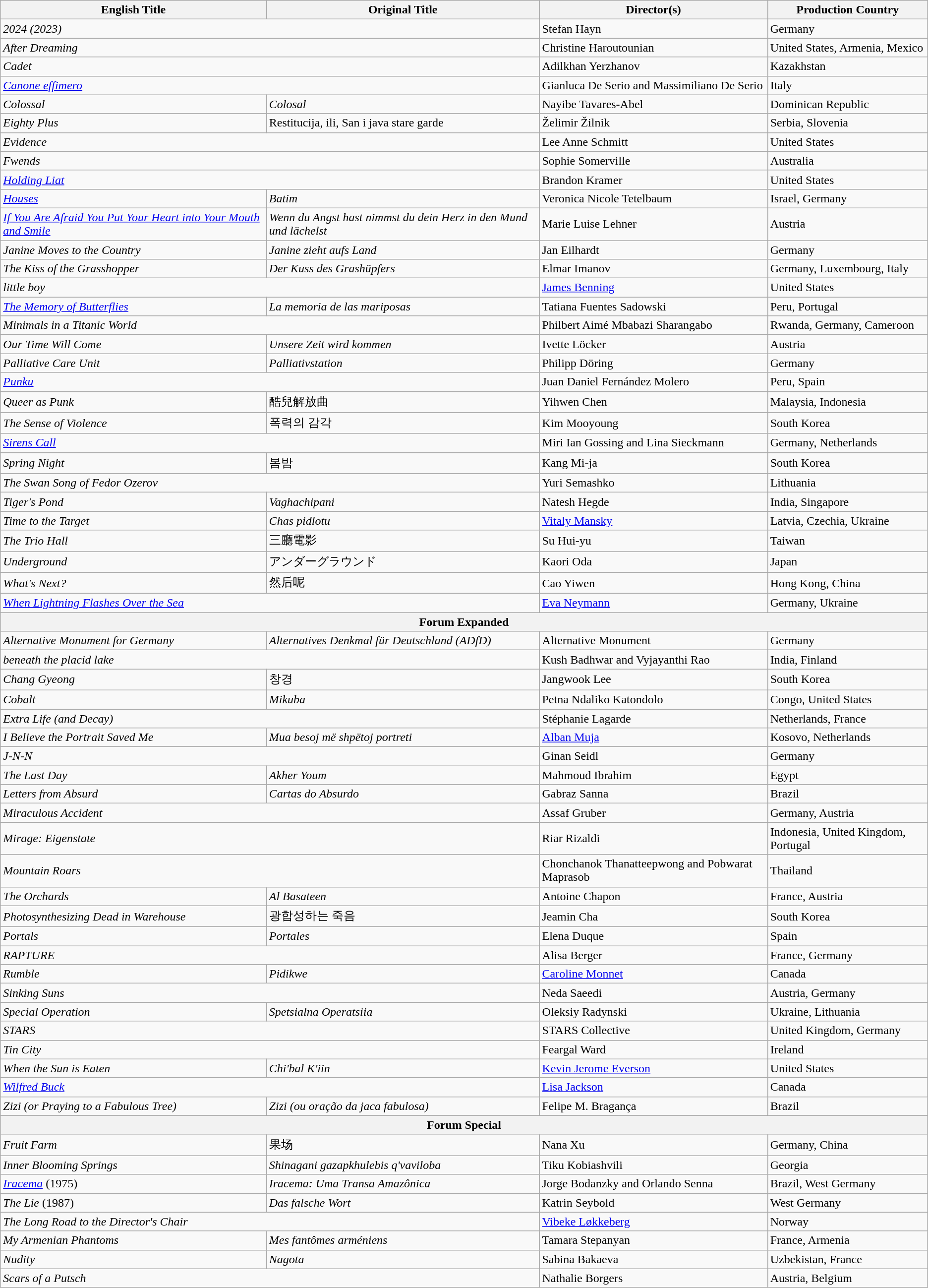<table class="wikitable">
<tr>
<th>English Title</th>
<th>Original Title</th>
<th>Director(s)</th>
<th>Production Country</th>
</tr>
<tr>
<td colspan="2"><em>2024 (2023)</em></td>
<td>Stefan Hayn</td>
<td>Germany</td>
</tr>
<tr>
<td colspan="2"><em>After Dreaming</em></td>
<td>Christine Haroutounian</td>
<td>United States, Armenia, Mexico</td>
</tr>
<tr>
<td colspan="2"><em>Cadet</em></td>
<td>Adilkhan Yerzhanov</td>
<td>Kazakhstan</td>
</tr>
<tr>
<td colspan="2"><em><a href='#'>Canone effimero</a></em></td>
<td>Gianluca De Serio and Massimiliano De Serio</td>
<td>Italy</td>
</tr>
<tr>
<td><em>Colossal</em></td>
<td><em>Colosal</em></td>
<td>Nayibe Tavares-Abel</td>
<td>Dominican Republic</td>
</tr>
<tr>
<td><em>Eighty Plus</em></td>
<td>Restitucija, ili, San i java stare garde</td>
<td>Želimir Žilnik</td>
<td>Serbia, Slovenia</td>
</tr>
<tr>
<td colspan="2"><em>Evidence</em></td>
<td>Lee Anne Schmitt</td>
<td>United States</td>
</tr>
<tr>
<td colspan="2"><em>Fwends</em></td>
<td>Sophie Somerville</td>
<td>Australia</td>
</tr>
<tr>
<td colspan="2"><em><a href='#'>Holding Liat</a></em></td>
<td>Brandon Kramer</td>
<td>United States</td>
</tr>
<tr>
<td><em><a href='#'>Houses</a></em></td>
<td><em>Batim</em></td>
<td>Veronica Nicole Tetelbaum</td>
<td>Israel, Germany</td>
</tr>
<tr>
<td><em><a href='#'>If You Are Afraid You Put Your Heart into Your Mouth and Smile</a></em></td>
<td><em>Wenn du Angst hast nimmst du dein Herz in den Mund und lächelst</em></td>
<td>Marie Luise Lehner</td>
<td>Austria</td>
</tr>
<tr>
<td><em>Janine Moves to the Country</em></td>
<td><em>Janine zieht aufs Land</em></td>
<td>Jan Eilhardt</td>
<td>Germany</td>
</tr>
<tr>
<td><em>The Kiss of the Grasshopper</em></td>
<td><em>Der Kuss des Grashüpfers</em></td>
<td>Elmar Imanov</td>
<td>Germany, Luxembourg, Italy</td>
</tr>
<tr>
<td colspan="2"><em>little boy</em></td>
<td><a href='#'>James Benning</a></td>
<td>United States</td>
</tr>
<tr>
<td><em><a href='#'>The Memory of Butterflies</a></em></td>
<td><em>La memoria de las mariposas</em></td>
<td>Tatiana Fuentes Sadowski</td>
<td>Peru, Portugal</td>
</tr>
<tr>
<td colspan="2"><em>Minimals in a Titanic World</em></td>
<td>Philbert Aimé Mbabazi Sharangabo</td>
<td>Rwanda, Germany, Cameroon</td>
</tr>
<tr>
<td><em>Our Time Will Come</em></td>
<td><em>Unsere Zeit wird kommen</em></td>
<td>Ivette Löcker</td>
<td>Austria</td>
</tr>
<tr>
<td><em>Palliative Care Unit</em></td>
<td><em>Palliativstation</em></td>
<td>Philipp Döring</td>
<td>Germany</td>
</tr>
<tr>
<td colspan="2"><em><a href='#'>Punku</a></em></td>
<td>Juan Daniel Fernández Molero</td>
<td>Peru, Spain</td>
</tr>
<tr>
<td><em>Queer as Punk</em></td>
<td>酷兒解放曲</td>
<td>Yihwen Chen</td>
<td>Malaysia, Indonesia</td>
</tr>
<tr>
<td><em>The Sense of Violence</em></td>
<td>폭력의 감각</td>
<td>Kim Mooyoung</td>
<td>South Korea</td>
</tr>
<tr>
<td colspan="2"><em><a href='#'>Sirens Call</a></em></td>
<td>Miri Ian Gossing and Lina Sieckmann</td>
<td>Germany, Netherlands</td>
</tr>
<tr>
<td><em>Spring Night</em></td>
<td>봄밤</td>
<td>Kang Mi-ja</td>
<td>South Korea</td>
</tr>
<tr>
<td colspan="2"><em>The Swan Song of Fedor Ozerov</em></td>
<td>Yuri Semashko</td>
<td>Lithuania</td>
</tr>
<tr>
<td><em>Tiger's Pond</em></td>
<td><em>Vaghachipani</em></td>
<td>Natesh Hegde</td>
<td>India, Singapore</td>
</tr>
<tr>
<td><em>Time to the Target</em></td>
<td><em>Chas pidlotu</em></td>
<td><a href='#'>Vitaly Mansky</a></td>
<td>Latvia, Czechia, Ukraine</td>
</tr>
<tr>
<td><em>The Trio Hall</em></td>
<td>三廳電影</td>
<td>Su Hui-yu</td>
<td>Taiwan</td>
</tr>
<tr>
<td><em>Underground</em></td>
<td>アンダーグラウンド</td>
<td>Kaori Oda</td>
<td>Japan</td>
</tr>
<tr>
<td><em>What's Next?</em></td>
<td>然后呢</td>
<td>Cao Yiwen</td>
<td>Hong Kong, China</td>
</tr>
<tr>
<td colspan="2"><em><a href='#'>When Lightning Flashes Over the Sea</a></em></td>
<td><a href='#'>Eva Neymann</a></td>
<td>Germany, Ukraine</td>
</tr>
<tr>
<th colspan="4">Forum Expanded</th>
</tr>
<tr>
<td><em>Alternative Monument for Germany</em></td>
<td><em>Alternatives Denkmal für Deutschland (ADfD)</em></td>
<td>Alternative Monument</td>
<td>Germany</td>
</tr>
<tr>
<td colspan="2"><em>beneath the placid lake</em></td>
<td>Kush Badhwar and Vyjayanthi Rao</td>
<td>India, Finland</td>
</tr>
<tr>
<td><em>Chang Gyeong</em></td>
<td>창경</td>
<td>Jangwook Lee</td>
<td>South Korea</td>
</tr>
<tr>
<td><em>Cobalt</em></td>
<td><em>Mikuba</em></td>
<td>Petna Ndaliko Katondolo</td>
<td>Congo, United States</td>
</tr>
<tr>
<td colspan="2"><em>Extra Life (and Decay)</em></td>
<td>Stéphanie Lagarde</td>
<td>Netherlands, France</td>
</tr>
<tr>
<td><em>I Believe the Portrait Saved Me</em></td>
<td><em>Mua besoj më shpëtoj portreti</em></td>
<td><a href='#'>Alban Muja</a></td>
<td>Kosovo, Netherlands</td>
</tr>
<tr>
<td colspan="2"><em>J-N-N</em></td>
<td>Ginan Seidl</td>
<td>Germany</td>
</tr>
<tr>
<td><em>The Last Day</em></td>
<td><em>Akher Youm</em></td>
<td>Mahmoud Ibrahim</td>
<td>Egypt</td>
</tr>
<tr>
<td><em>Letters from Absurd</em></td>
<td><em>Cartas do Absurdo</em></td>
<td>Gabraz Sanna</td>
<td>Brazil</td>
</tr>
<tr>
<td colspan="2"><em>Miraculous Accident</em></td>
<td>Assaf Gruber</td>
<td>Germany, Austria</td>
</tr>
<tr>
<td colspan="2"><em>Mirage: Eigenstate</em></td>
<td>Riar Rizaldi</td>
<td>Indonesia, United Kingdom, Portugal</td>
</tr>
<tr>
<td colspan="2"><em>Mountain Roars</em></td>
<td>Chonchanok Thanatteepwong and Pobwarat Maprasob</td>
<td>Thailand</td>
</tr>
<tr>
<td><em>The Orchards</em></td>
<td><em>Al Basateen</em></td>
<td>Antoine Chapon</td>
<td>France, Austria</td>
</tr>
<tr>
<td><em>Photosynthesizing Dead in Warehouse</em></td>
<td>광합성하는 죽음</td>
<td>Jeamin Cha</td>
<td>South Korea</td>
</tr>
<tr>
<td><em>Portals</em></td>
<td><em>Portales</em></td>
<td>Elena Duque</td>
<td>Spain</td>
</tr>
<tr>
<td colspan="2"><em>RAPTURE</em></td>
<td>Alisa Berger</td>
<td>France, Germany</td>
</tr>
<tr>
<td><em>Rumble</em></td>
<td><em>Pidikwe</em></td>
<td><a href='#'>Caroline Monnet</a></td>
<td>Canada</td>
</tr>
<tr>
<td colspan="2"><em>Sinking Suns</em></td>
<td>Neda Saeedi</td>
<td>Austria, Germany</td>
</tr>
<tr>
<td><em>Special Operation</em></td>
<td><em>Spetsialna Operatsiia</em></td>
<td>Oleksiy Radynski</td>
<td>Ukraine, Lithuania</td>
</tr>
<tr>
<td colspan="2"><em>STARS</em></td>
<td>STARS Collective</td>
<td>United Kingdom, Germany</td>
</tr>
<tr>
<td colspan="2"><em>Tin City</em></td>
<td>Feargal Ward</td>
<td>Ireland</td>
</tr>
<tr>
<td><em>When the Sun is Eaten</em></td>
<td><em>Chi'bal K'iin</em></td>
<td><a href='#'>Kevin Jerome Everson</a></td>
<td>United States</td>
</tr>
<tr>
<td colspan="2"><em><a href='#'>Wilfred Buck</a></em></td>
<td><a href='#'>Lisa Jackson</a></td>
<td>Canada</td>
</tr>
<tr>
<td><em>Zizi (or Praying to a Fabulous Tree)</em></td>
<td><em>Zizi (ou oração da jaca fabulosa)</em></td>
<td>Felipe M. Bragança</td>
<td>Brazil</td>
</tr>
<tr>
<th colspan="4">Forum Special</th>
</tr>
<tr>
<td><em>Fruit Farm</em></td>
<td>果场</td>
<td>Nana Xu</td>
<td>Germany, China</td>
</tr>
<tr>
<td><em>Inner Blooming Springs</em></td>
<td><em>Shinagani gazapkhulebis q'vaviloba</em></td>
<td>Tiku Kobiashvili</td>
<td>Georgia</td>
</tr>
<tr>
<td><em><a href='#'>Iracema</a></em> (1975)</td>
<td><em>Iracema: Uma Transa Amazônica</em></td>
<td>Jorge Bodanzky and Orlando Senna</td>
<td>Brazil, West Germany</td>
</tr>
<tr>
<td><em>The Lie</em> (1987)</td>
<td><em>Das falsche Wort</em></td>
<td>Katrin Seybold</td>
<td>West Germany</td>
</tr>
<tr>
<td colspan="2"><em>The Long Road to the Director's Chair</em></td>
<td><a href='#'>Vibeke Løkkeberg</a></td>
<td>Norway</td>
</tr>
<tr>
<td><em>My Armenian Phantoms</em></td>
<td><em>Mes fantômes arméniens</em></td>
<td>Tamara Stepanyan</td>
<td>France, Armenia</td>
</tr>
<tr>
<td><em>Nudity</em></td>
<td><em>Nagota</em></td>
<td>Sabina Bakaeva</td>
<td>Uzbekistan, France</td>
</tr>
<tr>
<td colspan="2"><em>Scars of a Putsch</em></td>
<td>Nathalie Borgers</td>
<td>Austria, Belgium</td>
</tr>
</table>
